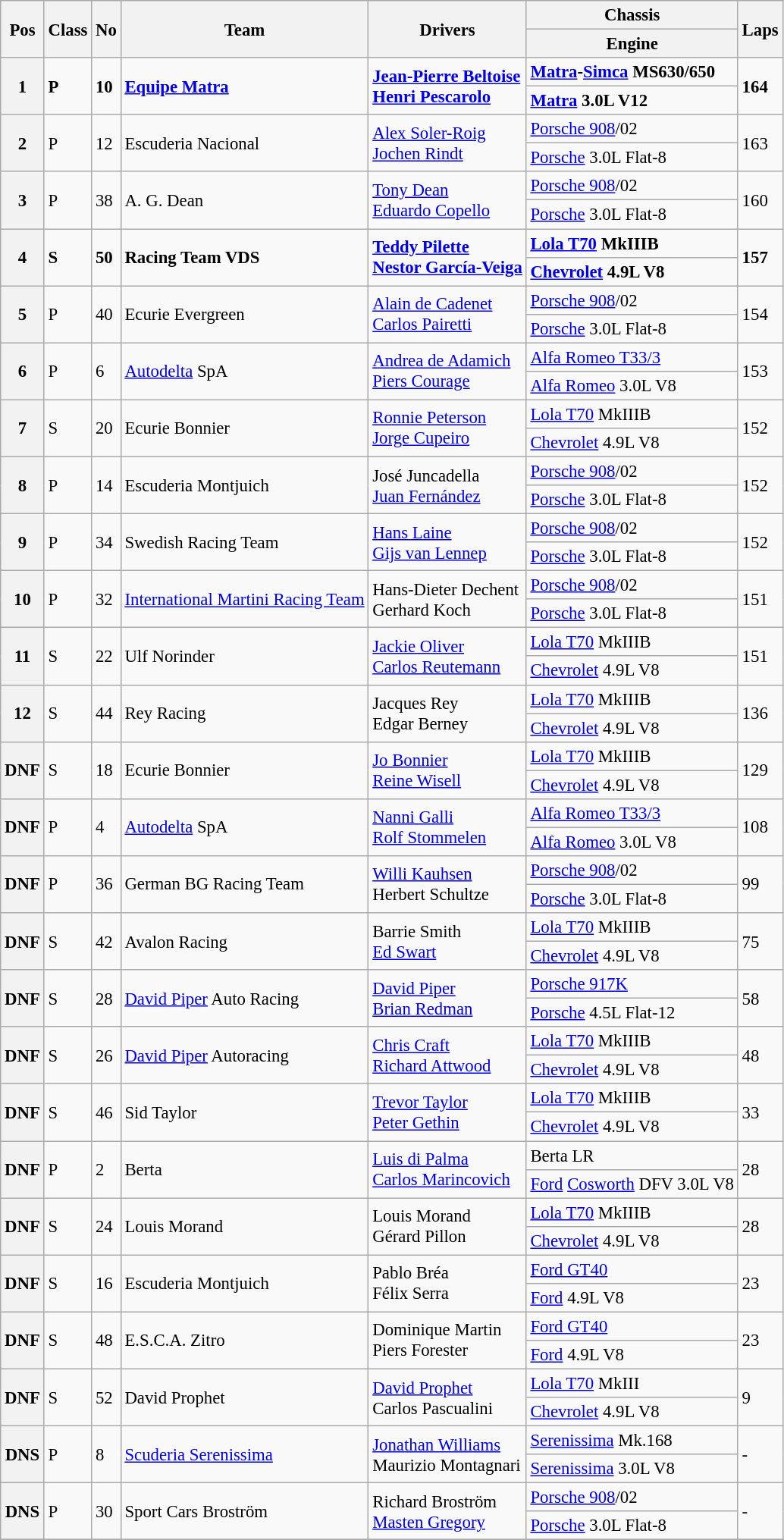<table class="wikitable" style="font-size: 95%;">
<tr>
<th rowspan=2>Pos</th>
<th rowspan=2>Class</th>
<th rowspan=2>No</th>
<th rowspan=2>Team</th>
<th rowspan=2>Drivers</th>
<th>Chassis</th>
<th rowspan=2>Laps</th>
</tr>
<tr>
<th>Engine</th>
</tr>
<tr style="font-weight:bold">
<th rowspan=2>1</th>
<td rowspan=2>P</td>
<td rowspan=2>10</td>
<td rowspan=2> <a href='#'>Equipe Matra</a></td>
<td rowspan=2> <a href='#'>Jean-Pierre Beltoise</a><br> <a href='#'>Henri Pescarolo</a></td>
<td><a href='#'>Matra</a>-<a href='#'>Simca</a> MS630/650</td>
<td rowspan=2>164</td>
</tr>
<tr style="font-weight:bold">
<td><a href='#'>Matra</a> 3.0L V12</td>
</tr>
<tr>
<th rowspan=2>2</th>
<td rowspan=2>P</td>
<td rowspan=2>12</td>
<td rowspan=2> Escuderia Nacional</td>
<td rowspan=2> <a href='#'>Alex Soler-Roig</a><br> <a href='#'>Jochen Rindt</a></td>
<td><a href='#'>Porsche 908</a>/02</td>
<td rowspan=2>163</td>
</tr>
<tr>
<td><a href='#'>Porsche</a> 3.0L Flat-8</td>
</tr>
<tr>
<th rowspan=2>3</th>
<td rowspan=2>P</td>
<td rowspan=2>38</td>
<td rowspan=2> A. G. Dean</td>
<td rowspan=2> <a href='#'>Tony Dean</a><br> <a href='#'>Eduardo Copello</a></td>
<td><a href='#'>Porsche 908</a>/02</td>
<td rowspan=2>160</td>
</tr>
<tr>
<td><a href='#'>Porsche</a> 3.0L Flat-8</td>
</tr>
<tr style="font-weight:bold">
<th rowspan=2>4</th>
<td rowspan=2>S</td>
<td rowspan=2>50</td>
<td rowspan=2> Racing Team VDS</td>
<td rowspan=2> <a href='#'>Teddy Pilette</a><br> <a href='#'>Nestor García-Veiga</a></td>
<td><a href='#'>Lola T70</a> MkIIIB</td>
<td rowspan=2>157</td>
</tr>
<tr style="font-weight:bold">
<td><a href='#'>Chevrolet</a> 4.9L V8</td>
</tr>
<tr>
<th rowspan=2>5</th>
<td rowspan=2>P</td>
<td rowspan=2>40</td>
<td rowspan=2> Ecurie Evergreen</td>
<td rowspan=2> <a href='#'>Alain de Cadenet</a><br> <a href='#'>Carlos Pairetti</a></td>
<td><a href='#'>Porsche 908</a>/02</td>
<td rowspan=2>154</td>
</tr>
<tr>
<td><a href='#'>Porsche</a> 3.0L Flat-8</td>
</tr>
<tr>
<th rowspan=2>6</th>
<td rowspan=2>P</td>
<td rowspan=2>6</td>
<td rowspan=2> <a href='#'>Autodelta</a> SpA</td>
<td rowspan=2> <a href='#'>Andrea de Adamich</a><br> <a href='#'>Piers Courage</a></td>
<td><a href='#'>Alfa Romeo T33/3</a></td>
<td rowspan=2>153</td>
</tr>
<tr>
<td><a href='#'>Alfa Romeo</a> 3.0L V8</td>
</tr>
<tr>
<th rowspan=2>7</th>
<td rowspan=2>S</td>
<td rowspan=2>20</td>
<td rowspan=2> Ecurie Bonnier</td>
<td rowspan=2> <a href='#'>Ronnie Peterson</a><br> <a href='#'>Jorge Cupeiro</a></td>
<td><a href='#'>Lola T70</a> MkIIIB</td>
<td rowspan=2>152</td>
</tr>
<tr>
<td><a href='#'>Chevrolet</a> 4.9L V8</td>
</tr>
<tr>
<th rowspan=2>8</th>
<td rowspan=2>P</td>
<td rowspan=2>14</td>
<td rowspan=2> Escuderia Montjuich</td>
<td rowspan=2> José Juncadella<br> <a href='#'>Juan Fernández</a></td>
<td><a href='#'>Porsche 908</a>/02</td>
<td rowspan=2>152</td>
</tr>
<tr>
<td><a href='#'>Porsche</a> 3.0L Flat-8</td>
</tr>
<tr>
<th rowspan=2>9</th>
<td rowspan=2>P</td>
<td rowspan=2>34</td>
<td rowspan=2> Swedish Racing Team</td>
<td rowspan=2> <a href='#'>Hans Laine</a><br> <a href='#'>Gijs van Lennep</a></td>
<td><a href='#'>Porsche 908</a>/02</td>
<td rowspan=2>152</td>
</tr>
<tr>
<td><a href='#'>Porsche</a> 3.0L Flat-8</td>
</tr>
<tr>
<th rowspan=2>10</th>
<td rowspan=2>P</td>
<td rowspan=2>32</td>
<td rowspan=2> <a href='#'>International Martini Racing Team</a></td>
<td rowspan=2> Hans-Dieter Dechent<br> Gerhard Koch</td>
<td><a href='#'>Porsche 908</a>/02</td>
<td rowspan=2>151</td>
</tr>
<tr>
<td><a href='#'>Porsche</a> 3.0L Flat-8</td>
</tr>
<tr>
<th rowspan=2>11</th>
<td rowspan=2>S</td>
<td rowspan=2>22</td>
<td rowspan=2> Ulf Norinder</td>
<td rowspan=2> <a href='#'>Jackie Oliver</a><br> <a href='#'>Carlos Reutemann</a></td>
<td><a href='#'>Lola T70</a> MkIIIB</td>
<td rowspan=2>151</td>
</tr>
<tr>
<td><a href='#'>Chevrolet</a> 4.9L V8</td>
</tr>
<tr>
<th rowspan=2>12</th>
<td rowspan=2>S</td>
<td rowspan=2>44</td>
<td rowspan=2> Rey Racing</td>
<td rowspan=2> Jacques Rey<br> Edgar Berney</td>
<td><a href='#'>Lola T70</a> MkIIIB</td>
<td rowspan=2>136</td>
</tr>
<tr>
<td><a href='#'>Chevrolet</a> 4.9L V8</td>
</tr>
<tr>
<th rowspan=2>DNF</th>
<td rowspan=2>S</td>
<td rowspan=2>18</td>
<td rowspan=2> Ecurie Bonnier</td>
<td rowspan=2> <a href='#'>Jo Bonnier</a><br> <a href='#'>Reine Wisell</a></td>
<td><a href='#'>Lola T70</a> MkIIIB</td>
<td rowspan=2>129</td>
</tr>
<tr>
<td><a href='#'>Chevrolet</a> 4.9L V8</td>
</tr>
<tr>
<th rowspan=2>DNF</th>
<td rowspan=2>P</td>
<td rowspan=2>4</td>
<td rowspan=2> <a href='#'>Autodelta</a> SpA</td>
<td rowspan=2> <a href='#'>Nanni Galli</a><br> <a href='#'>Rolf Stommelen</a></td>
<td><a href='#'>Alfa Romeo T33/3</a></td>
<td rowspan=2>108</td>
</tr>
<tr>
<td><a href='#'>Alfa Romeo</a> 3.0L V8</td>
</tr>
<tr>
<th rowspan=2>DNF</th>
<td rowspan=2>P</td>
<td rowspan=2>36</td>
<td rowspan=2> German BG Racing Team</td>
<td rowspan=2> <a href='#'>Willi Kauhsen</a><br> Herbert Schultze</td>
<td><a href='#'>Porsche 908</a>/02</td>
<td rowspan=2>99</td>
</tr>
<tr>
<td><a href='#'>Porsche</a> 3.0L Flat-8</td>
</tr>
<tr>
<th rowspan=2>DNF</th>
<td rowspan=2>S</td>
<td rowspan=2>42</td>
<td rowspan=2> Avalon Racing</td>
<td rowspan=2> Barrie Smith<br> <a href='#'>Ed Swart</a></td>
<td><a href='#'>Lola T70</a> MkIIIB</td>
<td rowspan=2>75</td>
</tr>
<tr>
<td><a href='#'>Chevrolet</a> 4.9L V8</td>
</tr>
<tr>
<th rowspan=2>DNF</th>
<td rowspan=2>S</td>
<td rowspan=2>28</td>
<td rowspan=2> <a href='#'>David Piper</a> Auto Racing</td>
<td rowspan=2> <a href='#'>David Piper</a><br> <a href='#'>Brian Redman</a></td>
<td><a href='#'>Porsche 917K</a></td>
<td rowspan=2>58</td>
</tr>
<tr>
<td><a href='#'>Porsche</a> 4.5L Flat-12</td>
</tr>
<tr>
<th rowspan=2>DNF</th>
<td rowspan=2>S</td>
<td rowspan=2>26</td>
<td rowspan=2> <a href='#'>David Piper</a> Autoracing</td>
<td rowspan=2> <a href='#'>Chris Craft</a><br> <a href='#'>Richard Attwood</a></td>
<td><a href='#'>Lola T70</a> MkIIIB</td>
<td rowspan=2>48</td>
</tr>
<tr>
<td><a href='#'>Chevrolet</a> 4.9L V8</td>
</tr>
<tr>
<th rowspan=2>DNF</th>
<td rowspan=2>S</td>
<td rowspan=2>46</td>
<td rowspan=2> Sid Taylor</td>
<td rowspan=2> <a href='#'>Trevor Taylor</a><br> <a href='#'>Peter Gethin</a></td>
<td><a href='#'>Lola T70</a> MkIIIB</td>
<td rowspan=2>33</td>
</tr>
<tr>
<td><a href='#'>Chevrolet</a> 4.9L V8</td>
</tr>
<tr>
<th rowspan=2>DNF</th>
<td rowspan=2>P</td>
<td rowspan=2>2</td>
<td rowspan=2> Berta</td>
<td rowspan=2> <a href='#'>Luis di Palma</a><br> <a href='#'>Carlos Marincovich</a></td>
<td>Berta LR</td>
<td rowspan=2>28</td>
</tr>
<tr>
<td><a href='#'>Ford</a> <a href='#'>Cosworth</a> DFV 3.0L V8</td>
</tr>
<tr>
<th rowspan=2>DNF</th>
<td rowspan=2>S</td>
<td rowspan=2>24</td>
<td rowspan=2> Louis Morand</td>
<td rowspan=2> Louis Morand<br> Gérard Pillon</td>
<td><a href='#'>Lola T70</a> MkIIIB</td>
<td rowspan=2>28</td>
</tr>
<tr>
<td><a href='#'>Chevrolet</a> 4.9L V8</td>
</tr>
<tr>
<th rowspan=2>DNF</th>
<td rowspan=2>S</td>
<td rowspan=2>16</td>
<td rowspan=2> Escuderia Montjuich</td>
<td rowspan=2> Pablo Bréa<br> Félix Serra</td>
<td><a href='#'>Ford GT40</a></td>
<td rowspan=2>23</td>
</tr>
<tr>
<td><a href='#'>Ford</a> 4.9L V8</td>
</tr>
<tr>
<th rowspan=2>DNF</th>
<td rowspan=2>S</td>
<td rowspan=2>48</td>
<td rowspan=2> E.S.C.A. Zitro</td>
<td rowspan=2> Dominique Martin<br> Piers Forester</td>
<td><a href='#'>Ford GT40</a></td>
<td rowspan=2>23</td>
</tr>
<tr>
<td><a href='#'>Ford</a> 4.9L V8</td>
</tr>
<tr>
<th rowspan=2>DNF</th>
<td rowspan=2>S</td>
<td rowspan=2>52</td>
<td rowspan=2> David Prophet</td>
<td rowspan=2> <a href='#'>David Prophet</a><br> Carlos Pascualini</td>
<td><a href='#'>Lola T70</a> MkIII</td>
<td rowspan=2>9</td>
</tr>
<tr>
<td><a href='#'>Chevrolet</a> 4.9L V8</td>
</tr>
<tr>
<th rowspan=2>DNS</th>
<td rowspan=2>P</td>
<td rowspan=2>8</td>
<td rowspan=2> <a href='#'>Scuderia Serenissima</a></td>
<td rowspan=2> <a href='#'>Jonathan Williams</a><br> Maurizio Montagnari</td>
<td><a href='#'>Serenissima</a> Mk.168</td>
<td rowspan=2>-</td>
</tr>
<tr>
<td><a href='#'>Serenissima</a> 3.0L V8</td>
</tr>
<tr>
<th rowspan=2>DNS</th>
<td rowspan=2>P</td>
<td rowspan=2>30</td>
<td rowspan=2> Sport Cars Broström</td>
<td rowspan=2> Richard Broström<br> <a href='#'>Masten Gregory</a></td>
<td><a href='#'>Porsche 908</a>/02</td>
<td rowspan=2>-</td>
</tr>
<tr>
<td><a href='#'>Porsche</a> 3.0L Flat-8</td>
</tr>
<tr>
</tr>
</table>
